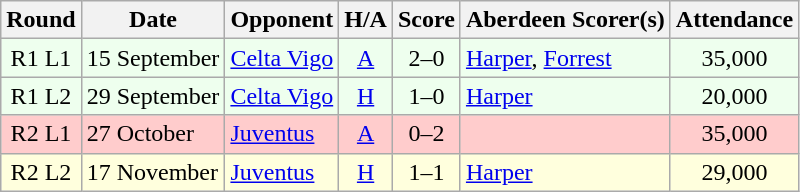<table class="wikitable" style="text-align:center">
<tr>
<th>Round</th>
<th>Date</th>
<th>Opponent</th>
<th>H/A</th>
<th>Score</th>
<th>Aberdeen Scorer(s)</th>
<th>Attendance</th>
</tr>
<tr bgcolor=#EEFFEE>
<td>R1 L1</td>
<td align=left>15 September</td>
<td align=left> <a href='#'>Celta Vigo</a></td>
<td><a href='#'>A</a></td>
<td>2–0</td>
<td align=left><a href='#'>Harper</a>, <a href='#'>Forrest</a></td>
<td>35,000</td>
</tr>
<tr bgcolor=#EEFFEE>
<td>R1 L2</td>
<td align=left>29 September</td>
<td align=left> <a href='#'>Celta Vigo</a></td>
<td><a href='#'>H</a></td>
<td>1–0</td>
<td align=left><a href='#'>Harper</a></td>
<td>20,000</td>
</tr>
<tr bgcolor=#FFCCCC>
<td>R2 L1</td>
<td align=left>27 October</td>
<td align=left> <a href='#'>Juventus</a></td>
<td><a href='#'>A</a></td>
<td>0–2</td>
<td align=left></td>
<td>35,000</td>
</tr>
<tr bgcolor=#FFFFDD>
<td>R2 L2</td>
<td align=left>17 November</td>
<td align=left> <a href='#'>Juventus</a></td>
<td><a href='#'>H</a></td>
<td>1–1</td>
<td align=left><a href='#'>Harper</a></td>
<td>29,000</td>
</tr>
</table>
